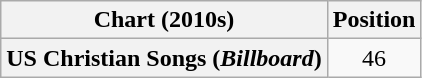<table class="wikitable plainrowheaders" style="text-align:center">
<tr>
<th scope="col">Chart (2010s)</th>
<th scope="col">Position</th>
</tr>
<tr>
<th scope="row">US Christian Songs (<em>Billboard</em>)</th>
<td>46</td>
</tr>
</table>
